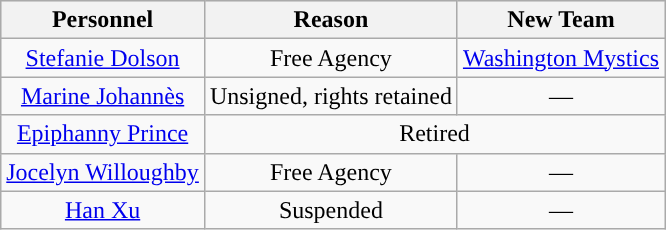<table class="wikitable" style="text-align: center">
<tr align="center"  bgcolor="#dddddd">
<th><strong>Personnel</strong></th>
<th><strong>Reason</strong></th>
<th><strong>New Team</strong></th>
</tr>
<tr>
<td><a href='#'>Stefanie Dolson</a></td>
<td>Free Agency</td>
<td><a href='#'>Washington Mystics</a></td>
</tr>
<tr>
<td><a href='#'>Marine Johannès</a></td>
<td>Unsigned, rights retained</td>
<td>—</td>
</tr>
<tr>
<td><a href='#'>Epiphanny Prince</a></td>
<td colspan=2>Retired</td>
</tr>
<tr>
<td><a href='#'>Jocelyn Willoughby</a></td>
<td>Free Agency</td>
<td>—</td>
</tr>
<tr>
<td><a href='#'>Han Xu</a></td>
<td>Suspended</td>
<td>—</td>
</tr>
</table>
